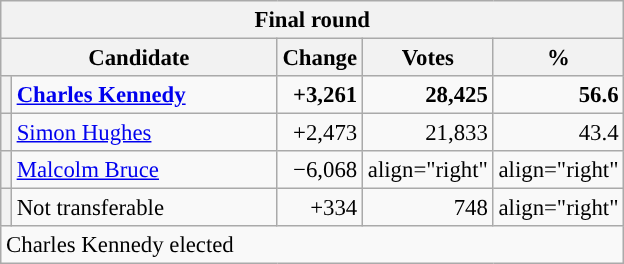<table class=wikitable style="font-size:95%;">
<tr>
<th colspan="5">Final round</th>
</tr>
<tr>
<th colspan="2" style="width: 170px">Candidate</th>
<th style="width: 50px">Change</th>
<th style="width: 50px">Votes</th>
<th style="width: 40px">%</th>
</tr>
<tr>
<th style="background-color: "></th>
<td style="width: 170px"><strong><a href='#'>Charles Kennedy</a></strong></td>
<td align="right"><strong>+3,261</strong></td>
<td align="right"><strong>28,425</strong></td>
<td align="right"><strong>56.6</strong></td>
</tr>
<tr>
<th style="background-color: "></th>
<td style="width: 170px"><a href='#'>Simon Hughes</a></td>
<td align="right">+2,473</td>
<td align="right">21,833</td>
<td align="right">43.4</td>
</tr>
<tr>
<th style="background-color: "></th>
<td style="width: 170px"><a href='#'>Malcolm Bruce</a></td>
<td align="right">−6,068</td>
<td>align="right" </td>
<td>align="right" </td>
</tr>
<tr>
<th style="background-color: "></th>
<td style="width: 170px">Not transferable</td>
<td align="right">+334</td>
<td align="right">748</td>
<td>align="right" </td>
</tr>
<tr>
<td colspan="5">Charles Kennedy elected</td>
</tr>
</table>
